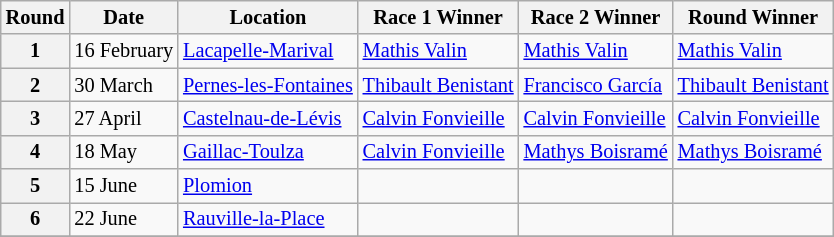<table class="wikitable" style="font-size: 85%;">
<tr>
<th>Round</th>
<th>Date</th>
<th>Location</th>
<th>Race 1 Winner</th>
<th>Race 2 Winner</th>
<th>Round Winner</th>
</tr>
<tr>
<th>1</th>
<td>16 February</td>
<td> <a href='#'>Lacapelle-Marival</a></td>
<td> <a href='#'>Mathis Valin</a></td>
<td> <a href='#'>Mathis Valin</a></td>
<td> <a href='#'>Mathis Valin</a></td>
</tr>
<tr>
<th>2</th>
<td>30 March</td>
<td> <a href='#'>Pernes-les-Fontaines</a></td>
<td> <a href='#'>Thibault Benistant</a></td>
<td> <a href='#'>Francisco García</a></td>
<td> <a href='#'>Thibault Benistant</a></td>
</tr>
<tr>
<th>3</th>
<td>27 April</td>
<td> <a href='#'>Castelnau-de-Lévis</a></td>
<td> <a href='#'>Calvin Fonvieille</a></td>
<td> <a href='#'>Calvin Fonvieille</a></td>
<td> <a href='#'>Calvin Fonvieille</a></td>
</tr>
<tr>
<th>4</th>
<td>18 May</td>
<td> <a href='#'>Gaillac-Toulza</a></td>
<td> <a href='#'>Calvin Fonvieille</a></td>
<td> <a href='#'>Mathys Boisramé</a></td>
<td> <a href='#'>Mathys Boisramé</a></td>
</tr>
<tr>
<th>5</th>
<td>15 June</td>
<td> <a href='#'>Plomion</a></td>
<td></td>
<td></td>
<td></td>
</tr>
<tr>
<th>6</th>
<td>22 June</td>
<td> <a href='#'>Rauville-la-Place</a></td>
<td></td>
<td></td>
<td></td>
</tr>
<tr>
</tr>
</table>
